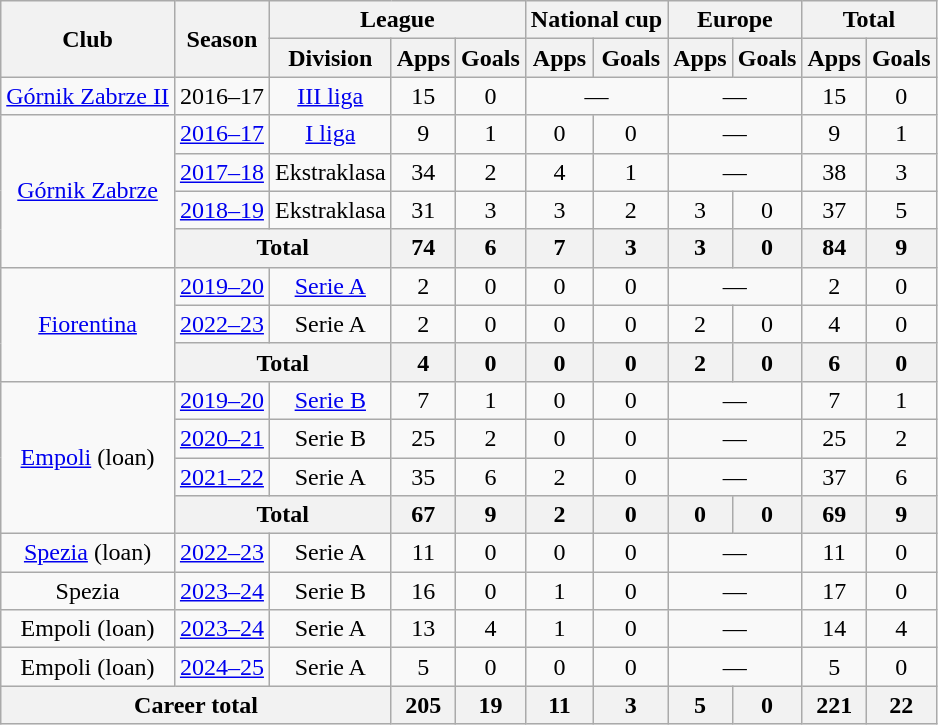<table class="wikitable" style="text-align:center">
<tr>
<th rowspan="2">Club</th>
<th rowspan="2">Season</th>
<th colspan="3">League</th>
<th colspan="2">National cup</th>
<th colspan="2">Europe</th>
<th colspan="2">Total</th>
</tr>
<tr>
<th>Division</th>
<th>Apps</th>
<th>Goals</th>
<th>Apps</th>
<th>Goals</th>
<th>Apps</th>
<th>Goals</th>
<th>Apps</th>
<th>Goals</th>
</tr>
<tr>
<td><a href='#'>Górnik Zabrze II</a></td>
<td>2016–17</td>
<td><a href='#'>III liga</a></td>
<td>15</td>
<td>0</td>
<td colspan="2">—</td>
<td colspan="2">—</td>
<td>15</td>
<td>0</td>
</tr>
<tr>
<td rowspan="4"><a href='#'>Górnik Zabrze</a></td>
<td><a href='#'>2016–17</a></td>
<td><a href='#'>I liga</a></td>
<td>9</td>
<td>1</td>
<td>0</td>
<td>0</td>
<td colspan="2">—</td>
<td>9</td>
<td>1</td>
</tr>
<tr>
<td><a href='#'>2017–18</a></td>
<td>Ekstraklasa</td>
<td>34</td>
<td>2</td>
<td>4</td>
<td>1</td>
<td colspan="2">—</td>
<td>38</td>
<td>3</td>
</tr>
<tr>
<td><a href='#'>2018–19</a></td>
<td>Ekstraklasa</td>
<td>31</td>
<td>3</td>
<td>3</td>
<td>2</td>
<td>3</td>
<td>0</td>
<td>37</td>
<td>5</td>
</tr>
<tr>
<th colspan="2">Total</th>
<th>74</th>
<th>6</th>
<th>7</th>
<th>3</th>
<th>3</th>
<th>0</th>
<th>84</th>
<th>9</th>
</tr>
<tr>
<td rowspan="3"><a href='#'>Fiorentina</a></td>
<td><a href='#'>2019–20</a></td>
<td><a href='#'>Serie A</a></td>
<td>2</td>
<td>0</td>
<td>0</td>
<td>0</td>
<td colspan="2">—</td>
<td>2</td>
<td>0</td>
</tr>
<tr>
<td><a href='#'>2022–23</a></td>
<td>Serie A</td>
<td>2</td>
<td>0</td>
<td>0</td>
<td>0</td>
<td>2</td>
<td>0</td>
<td>4</td>
<td>0</td>
</tr>
<tr>
<th colspan="2">Total</th>
<th>4</th>
<th>0</th>
<th>0</th>
<th>0</th>
<th>2</th>
<th>0</th>
<th>6</th>
<th>0</th>
</tr>
<tr>
<td rowspan="4"><a href='#'>Empoli</a> (loan)</td>
<td><a href='#'>2019–20</a></td>
<td><a href='#'>Serie B</a></td>
<td>7</td>
<td>1</td>
<td>0</td>
<td>0</td>
<td colspan="2">—</td>
<td>7</td>
<td>1</td>
</tr>
<tr>
<td><a href='#'>2020–21</a></td>
<td>Serie B</td>
<td>25</td>
<td>2</td>
<td>0</td>
<td>0</td>
<td colspan="2">—</td>
<td>25</td>
<td>2</td>
</tr>
<tr>
<td><a href='#'>2021–22</a></td>
<td>Serie A</td>
<td>35</td>
<td>6</td>
<td>2</td>
<td>0</td>
<td colspan="2">—</td>
<td>37</td>
<td>6</td>
</tr>
<tr>
<th colspan="2">Total</th>
<th>67</th>
<th>9</th>
<th>2</th>
<th>0</th>
<th>0</th>
<th>0</th>
<th>69</th>
<th>9</th>
</tr>
<tr>
<td><a href='#'>Spezia</a> (loan)</td>
<td><a href='#'>2022–23</a></td>
<td>Serie A</td>
<td>11</td>
<td>0</td>
<td>0</td>
<td>0</td>
<td colspan="2">—</td>
<td>11</td>
<td>0</td>
</tr>
<tr>
<td>Spezia</td>
<td><a href='#'>2023–24</a></td>
<td>Serie B</td>
<td>16</td>
<td>0</td>
<td>1</td>
<td>0</td>
<td colspan="2">—</td>
<td>17</td>
<td>0</td>
</tr>
<tr>
<td>Empoli (loan)</td>
<td><a href='#'>2023–24</a></td>
<td>Serie A</td>
<td>13</td>
<td>4</td>
<td>1</td>
<td>0</td>
<td colspan="2">—</td>
<td>14</td>
<td>4</td>
</tr>
<tr>
<td>Empoli (loan)</td>
<td><a href='#'>2024–25</a></td>
<td>Serie A</td>
<td>5</td>
<td>0</td>
<td>0</td>
<td>0</td>
<td colspan="2">—</td>
<td>5</td>
<td>0</td>
</tr>
<tr>
<th colspan="3">Career total</th>
<th>205</th>
<th>19</th>
<th>11</th>
<th>3</th>
<th>5</th>
<th>0</th>
<th>221</th>
<th>22</th>
</tr>
</table>
